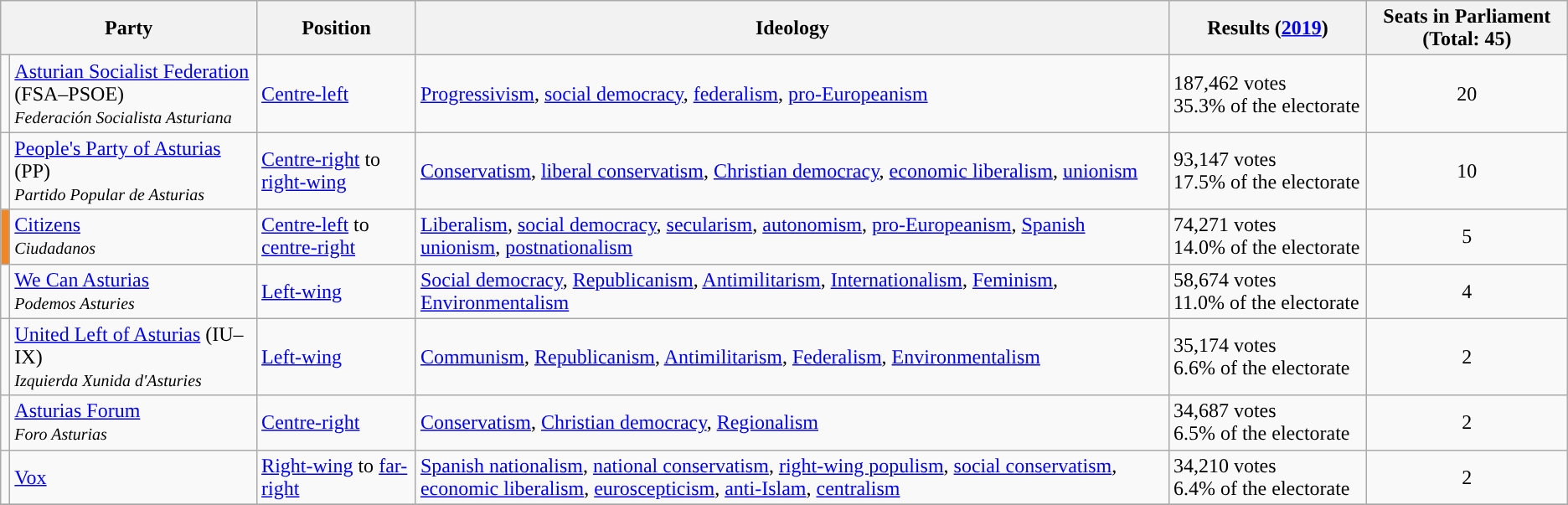<table class="wikitable">
<tr>
<th colspan="2">Party</th>
<th>Position</th>
<th>Ideology</th>
<th width=150>Results (<a href='#'>2019</a>)</th>
<th>Seats in Parliament (Total: 45)</th>
</tr>
<tr>
<td style="background:"></td>
<td><a href='#'>Asturian Socialist Federation</a> (FSA–PSOE)<br><small><em>Federación Socialista Asturiana</em></small></td>
<td><a href='#'>Centre-left</a></td>
<td><a href='#'>Progressivism</a>, <a href='#'>social democracy</a>, <a href='#'>federalism</a>, <a href='#'>pro-Europeanism</a></td>
<td>187,462 votes<br>35.3% of the electorate</td>
<td align=center>20</td>
</tr>
<tr>
<td style="background:"></td>
<td><a href='#'>People's Party of Asturias</a> (PP)<br><small><em>Partido Popular de Asturias</em></small></td>
<td><a href='#'>Centre-right</a> to <a href='#'>right-wing</a></td>
<td><a href='#'>Conservatism</a>, <a href='#'>liberal conservatism</a>, <a href='#'>Christian democracy</a>, <a href='#'>economic liberalism</a>, <a href='#'>unionism</a></td>
<td>93,147 votes<br>17.5% of the electorate</td>
<td align=center>10</td>
</tr>
<tr>
<td style="background-color:#F18624"></td>
<td><a href='#'>Citizens</a> <br><small><em>Ciudadanos</em></small></td>
<td><a href='#'>Centre-left</a> to <a href='#'>centre-right</a></td>
<td><a href='#'>Liberalism</a>, <a href='#'>social democracy</a>, <a href='#'>secularism</a>, <a href='#'>autonomism</a>, <a href='#'>pro-Europeanism</a>, <a href='#'>Spanish unionism</a>, <a href='#'>postnationalism</a></td>
<td>74,271 votes<br>14.0% of the electorate</td>
<td align="center">5</td>
</tr>
<tr>
<td style="background:"></td>
<td><a href='#'>We Can Asturias</a><br><small><em>Podemos Asturies</em></small></td>
<td><a href='#'>Left-wing</a></td>
<td><a href='#'>Social democracy</a>, <a href='#'>Republicanism</a>, <a href='#'>Antimilitarism</a>, <a href='#'>Internationalism</a>, <a href='#'>Feminism</a>, <a href='#'>Environmentalism</a></td>
<td>58,674 votes<br>11.0% of the electorate</td>
<td align="center">4</td>
</tr>
<tr>
<td style="background:"></td>
<td><a href='#'>United Left of Asturias</a> (IU–IX)<br><small><em>Izquierda Xunida d'Asturies</em></small></td>
<td><a href='#'>Left-wing</a></td>
<td><a href='#'>Communism</a>, <a href='#'>Republicanism</a>, <a href='#'>Antimilitarism</a>, <a href='#'>Federalism</a>, <a href='#'>Environmentalism</a></td>
<td>35,174 votes<br>6.6% of the electorate</td>
<td align="center">2</td>
</tr>
<tr>
<td style="background:"></td>
<td><a href='#'>Asturias Forum</a> <br> <small><em>Foro Asturias</em></small></td>
<td><a href='#'>Centre-right</a></td>
<td><a href='#'>Conservatism</a>, <a href='#'>Christian democracy</a>, <a href='#'>Regionalism</a></td>
<td>34,687 votes<br>6.5% of the electorate</td>
<td align="center">2</td>
</tr>
<tr>
<td style="background:"></td>
<td><a href='#'>Vox</a></td>
<td><a href='#'>Right-wing</a> to <a href='#'>far-right</a></td>
<td><a href='#'>Spanish nationalism</a>, <a href='#'>national conservatism</a>, <a href='#'>right-wing populism</a>, <a href='#'>social conservatism</a>, <a href='#'>economic liberalism</a>, <a href='#'>euroscepticism</a>, <a href='#'>anti-Islam</a>, <a href='#'>centralism</a></td>
<td>34,210 votes<br>6.4% of the electorate</td>
<td align="center">2</td>
</tr>
<tr>
</tr>
</table>
